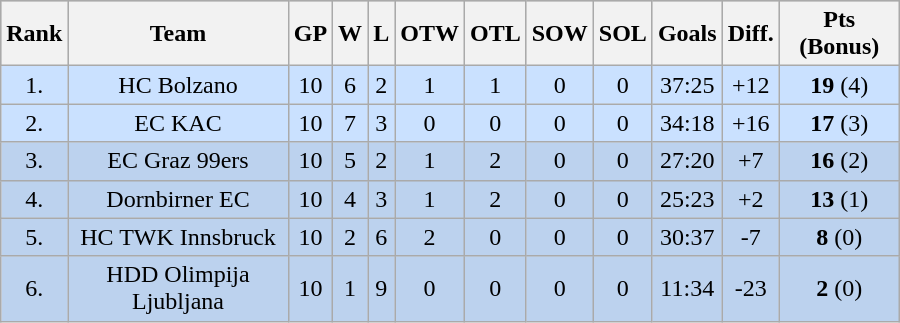<table class="wikitable" width="600px" style="text-align: center;">
<tr style="background-color:#c0c0c0;">
<th>Rank</th>
<th>Team</th>
<th>GP</th>
<th>W</th>
<th>L</th>
<th>OTW</th>
<th>OTL</th>
<th>SOW</th>
<th>SOL</th>
<th>Goals</th>
<th>Diff.</th>
<th>Pts (Bonus)</th>
</tr>
<tr bgcolor="#CAE1FF">
<td>1.</td>
<td>HC Bolzano</td>
<td>10</td>
<td>6</td>
<td>2</td>
<td>1</td>
<td>1</td>
<td>0</td>
<td>0</td>
<td>37:25</td>
<td>+12</td>
<td><strong>19</strong> (4)</td>
</tr>
<tr bgcolor="#CAE1FF">
<td>2.</td>
<td>EC KAC</td>
<td>10</td>
<td>7</td>
<td>3</td>
<td>0</td>
<td>0</td>
<td>0</td>
<td>0</td>
<td>34:18</td>
<td>+16</td>
<td><strong>17</strong> (3)</td>
</tr>
<tr bgcolor="#BCD2EE">
<td>3.</td>
<td>EC Graz 99ers</td>
<td>10</td>
<td>5</td>
<td>2</td>
<td>1</td>
<td>2</td>
<td>0</td>
<td>0</td>
<td>27:20</td>
<td>+7</td>
<td><strong>16</strong> (2)</td>
</tr>
<tr bgcolor="#BCD2EE">
<td>4.</td>
<td>Dornbirner EC</td>
<td>10</td>
<td>4</td>
<td>3</td>
<td>1</td>
<td>2</td>
<td>0</td>
<td>0</td>
<td>25:23</td>
<td>+2</td>
<td><strong>13</strong> (1)</td>
</tr>
<tr bgcolor="#BCD2EE">
<td>5.</td>
<td>HC TWK Innsbruck</td>
<td>10</td>
<td>2</td>
<td>6</td>
<td>2</td>
<td>0</td>
<td>0</td>
<td>0</td>
<td>30:37</td>
<td>-7</td>
<td><strong>8</strong> (0)</td>
</tr>
<tr bgcolor="#BCD2EE">
<td>6.</td>
<td>HDD Olimpija Ljubljana</td>
<td>10</td>
<td>1</td>
<td>9</td>
<td>0</td>
<td>0</td>
<td>0</td>
<td>0</td>
<td>11:34</td>
<td>-23</td>
<td><strong>2</strong> (0)</td>
</tr>
</table>
